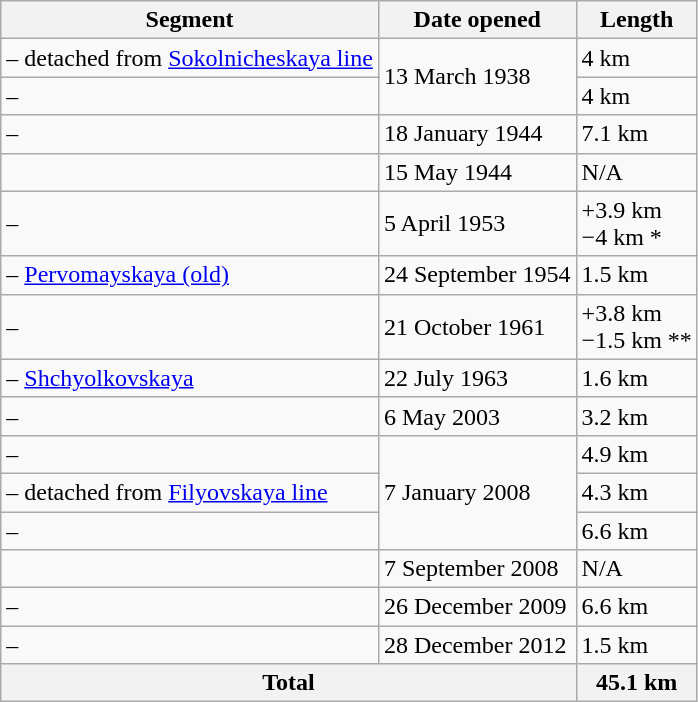<table class="wikitable" style="border-collapse: collapse; text-align: left;">
<tr>
<th>Segment</th>
<th>Date opened</th>
<th>Length</th>
</tr>
<tr>
<td style="text-align: left;"> –  detached from <a href='#'>Sokolnicheskaya line</a></td>
<td rowspan="2">13 March 1938</td>
<td>4 km</td>
</tr>
<tr>
<td style="text-align: left;"> – </td>
<td>4 km</td>
</tr>
<tr>
<td style="text-align: left;"> – </td>
<td>18 January 1944</td>
<td>7.1 km</td>
</tr>
<tr>
<td style="text-align: left;"></td>
<td>15 May 1944</td>
<td>N/A</td>
</tr>
<tr>
<td style="text-align: left;"> – </td>
<td>5 April 1953</td>
<td>+3.9 km<br>−4 km *</td>
</tr>
<tr>
<td style="text-align: left;"> – <a href='#'>Pervomayskaya (old)</a></td>
<td>24 September 1954</td>
<td>1.5 km</td>
</tr>
<tr>
<td style="text-align: left;"> – </td>
<td>21 October 1961</td>
<td>+3.8 km<br>−1.5 km **</td>
</tr>
<tr>
<td style="text-align: left;"> – <a href='#'>Shchyolkovskaya</a></td>
<td>22 July 1963</td>
<td>1.6 km</td>
</tr>
<tr>
<td style="text-align: left;"> – </td>
<td>6 May 2003</td>
<td>3.2 km</td>
</tr>
<tr>
<td style="text-align: left;"> – </td>
<td rowspan="3">7 January 2008</td>
<td>4.9 km</td>
</tr>
<tr>
<td style="text-align: left;"> –  detached from <a href='#'>Filyovskaya line</a></td>
<td>4.3 km</td>
</tr>
<tr>
<td style="text-align: left;"> – </td>
<td>6.6 km</td>
</tr>
<tr>
<td style="text-align: left;"></td>
<td>7 September 2008</td>
<td>N/A</td>
</tr>
<tr>
<td style="text-align: left;"> – </td>
<td>26 December 2009</td>
<td>6.6 km</td>
</tr>
<tr>
<td style="text-align: left;"> – </td>
<td>28 December 2012</td>
<td>1.5 km</td>
</tr>
<tr>
<th colspan="2">Total</th>
<th>45.1 km</th>
</tr>
</table>
